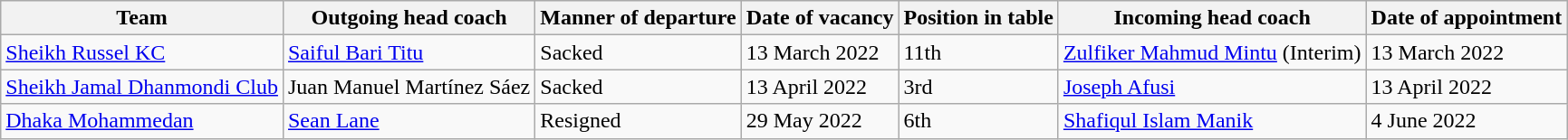<table class="wikitable sortable">
<tr>
<th>Team</th>
<th>Outgoing head coach</th>
<th>Manner of departure</th>
<th>Date of vacancy</th>
<th>Position in table</th>
<th>Incoming head coach</th>
<th>Date of appointment</th>
</tr>
<tr>
<td><a href='#'>Sheikh Russel KC</a></td>
<td> <a href='#'>Saiful Bari Titu</a></td>
<td>Sacked</td>
<td>13 March 2022</td>
<td>11th</td>
<td> <a href='#'>Zulfiker Mahmud Mintu</a> (Interim)</td>
<td>13 March 2022</td>
</tr>
<tr>
<td><a href='#'>Sheikh Jamal Dhanmondi Club</a></td>
<td> Juan Manuel Martínez Sáez</td>
<td>Sacked</td>
<td>13 April 2022</td>
<td>3rd</td>
<td> <a href='#'>Joseph Afusi</a></td>
<td>13 April 2022</td>
</tr>
<tr>
<td><a href='#'>Dhaka Mohammedan</a></td>
<td> <a href='#'>Sean Lane</a></td>
<td>Resigned</td>
<td>29 May 2022</td>
<td>6th</td>
<td> <a href='#'>Shafiqul Islam Manik</a></td>
<td>4 June 2022</td>
</tr>
</table>
